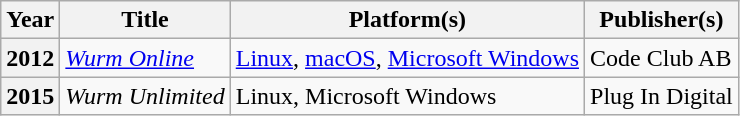<table class="wikitable sortable plainrowheaders">
<tr>
<th scope="col">Year</th>
<th scope="col">Title</th>
<th scope="col">Platform(s)</th>
<th scope="col">Publisher(s)</th>
</tr>
<tr>
<th scope="row">2012</th>
<td><em><a href='#'>Wurm Online</a></em></td>
<td><a href='#'>Linux</a>, <a href='#'>macOS</a>, <a href='#'>Microsoft Windows</a></td>
<td>Code Club AB</td>
</tr>
<tr>
<th scope="row">2015</th>
<td><em>Wurm Unlimited</em></td>
<td>Linux, Microsoft Windows</td>
<td>Plug In Digital</td>
</tr>
</table>
